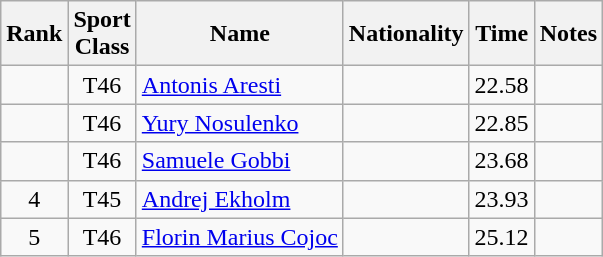<table class="wikitable sortable" style="text-align:center">
<tr>
<th>Rank</th>
<th>Sport<br>Class</th>
<th>Name</th>
<th>Nationality</th>
<th>Time</th>
<th>Notes</th>
</tr>
<tr>
<td></td>
<td>T46</td>
<td align=left><a href='#'>Antonis Aresti</a></td>
<td align=left></td>
<td>22.58</td>
<td></td>
</tr>
<tr>
<td></td>
<td>T46</td>
<td align=left><a href='#'>Yury Nosulenko</a></td>
<td align=left></td>
<td>22.85</td>
<td></td>
</tr>
<tr>
<td></td>
<td>T46</td>
<td align=left><a href='#'>Samuele Gobbi</a></td>
<td align=left></td>
<td>23.68</td>
<td></td>
</tr>
<tr>
<td>4</td>
<td>T45</td>
<td align=left><a href='#'>Andrej Ekholm</a></td>
<td align=left></td>
<td>23.93</td>
<td></td>
</tr>
<tr>
<td>5</td>
<td>T46</td>
<td align=left><a href='#'>Florin Marius Cojoc</a></td>
<td align=left></td>
<td>25.12</td>
<td></td>
</tr>
</table>
